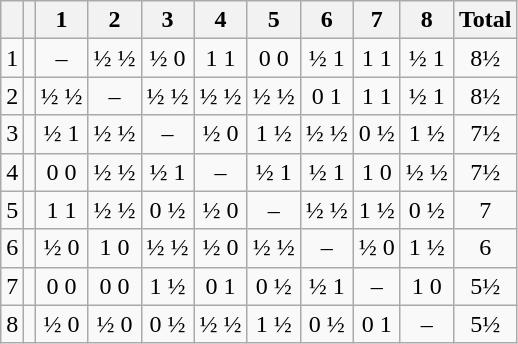<table class="wikitable" style="margin-left:4em;">
<tr>
<th></th>
<th></th>
<th>1</th>
<th>2</th>
<th>3</th>
<th>4</th>
<th>5</th>
<th>6</th>
<th>7</th>
<th>8</th>
<th>Total</th>
</tr>
<tr align=center>
<td>1</td>
<td align=left></td>
<td>–</td>
<td>½ ½</td>
<td>½ 0</td>
<td>1 1</td>
<td>0 0</td>
<td>½ 1</td>
<td>1 1</td>
<td>½ 1</td>
<td>8½</td>
</tr>
<tr align=center>
<td>2</td>
<td align=left></td>
<td>½ ½</td>
<td>–</td>
<td>½ ½</td>
<td>½ ½</td>
<td>½ ½</td>
<td>0 1</td>
<td>1 1</td>
<td>½ 1</td>
<td>8½</td>
</tr>
<tr align=center>
<td>3</td>
<td align=left></td>
<td>½ 1</td>
<td>½ ½</td>
<td>–</td>
<td>½ 0</td>
<td>1 ½</td>
<td>½ ½</td>
<td>0 ½</td>
<td>1 ½</td>
<td>7½</td>
</tr>
<tr align=center>
<td>4</td>
<td align=left></td>
<td>0 0</td>
<td>½ ½</td>
<td>½ 1</td>
<td>–</td>
<td>½ 1</td>
<td>½ 1</td>
<td>1 0</td>
<td>½ ½</td>
<td>7½</td>
</tr>
<tr align=center>
<td>5</td>
<td align=left></td>
<td>1 1</td>
<td>½ ½</td>
<td>0 ½</td>
<td>½ 0</td>
<td>–</td>
<td>½ ½</td>
<td>1 ½</td>
<td>0 ½</td>
<td>7</td>
</tr>
<tr align=center>
<td>6</td>
<td align=left></td>
<td>½ 0</td>
<td>1 0</td>
<td>½ ½</td>
<td>½ 0</td>
<td>½ ½</td>
<td>–</td>
<td>½ 0</td>
<td>1 ½</td>
<td>6</td>
</tr>
<tr align=center>
<td>7</td>
<td align=left></td>
<td>0 0</td>
<td>0 0</td>
<td>1 ½</td>
<td>0 1</td>
<td>0 ½</td>
<td>½ 1</td>
<td>–</td>
<td>1 0</td>
<td>5½</td>
</tr>
<tr align=center>
<td>8</td>
<td align=left></td>
<td>½ 0</td>
<td>½ 0</td>
<td>0 ½</td>
<td>½ ½</td>
<td>1 ½</td>
<td>0 ½</td>
<td>0 1</td>
<td>–</td>
<td>5½</td>
</tr>
</table>
